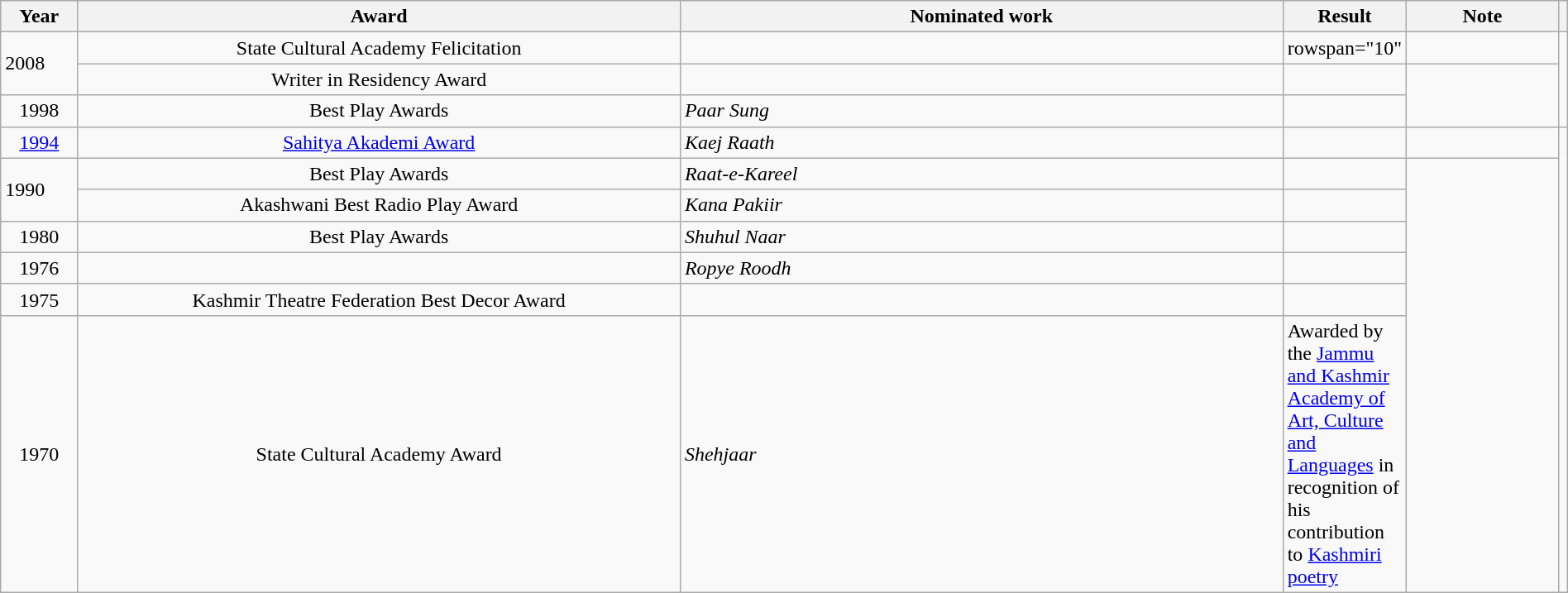<table class="wikitable sortable" width=100%>
<tr>
<th width=5%>Year</th>
<th style="width:40%;">Award</th>
<th style="width:40%;">Nominated work</th>
<th width=5%>Result</th>
<th style="width:40%;">Note</th>
<th width=5%></th>
</tr>
<tr>
<td rowspan="2">2008</td>
<td style="text-align:center;">State Cultural Academy Felicitation</td>
<td></td>
<td>rowspan="10"</td>
<td></td>
<td rowspan="3"></td>
</tr>
<tr>
<td style="text-align:center;">Writer in Residency Award</td>
<td></td>
<td></td>
</tr>
<tr>
<td style="text-align:center;">1998</td>
<td style="text-align:center;">Best Play Awards</td>
<td><em>Paar Sung</em></td>
<td></td>
</tr>
<tr>
<td style="text-align:center;"><a href='#'>1994</a></td>
<td style="text-align:center;"><a href='#'>Sahitya Akademi Award</a></td>
<td><em>Kaej Raath</em></td>
<td></td>
<td></td>
</tr>
<tr>
<td rowspan="2">1990</td>
<td style="text-align:center;">Best Play Awards</td>
<td><em>Raat-e-Kareel</em></td>
<td></td>
<td rowspan="6"></td>
</tr>
<tr>
<td style="text-align:center;">Akashwani Best Radio Play Award</td>
<td><em>Kana Pakiir</em></td>
<td></td>
</tr>
<tr>
<td style="text-align:center;">1980</td>
<td style="text-align:center;">Best Play Awards</td>
<td><em>Shuhul Naar</em></td>
<td></td>
</tr>
<tr>
<td style="text-align:center;">1976</td>
<td></td>
<td><em>Ropye Roodh</em></td>
<td></td>
</tr>
<tr>
<td style="text-align:center;">1975</td>
<td style="text-align:center;">Kashmir Theatre Federation Best Decor Award</td>
<td></td>
<td></td>
</tr>
<tr>
<td style="text-align:center;">1970</td>
<td style="text-align:center;">State Cultural Academy Award</td>
<td><em>Shehjaar</em></td>
<td>Awarded by the <a href='#'>Jammu and Kashmir Academy of Art, Culture and Languages</a> in recognition of his contribution to <a href='#'>Kashmiri poetry</a></td>
</tr>
</table>
